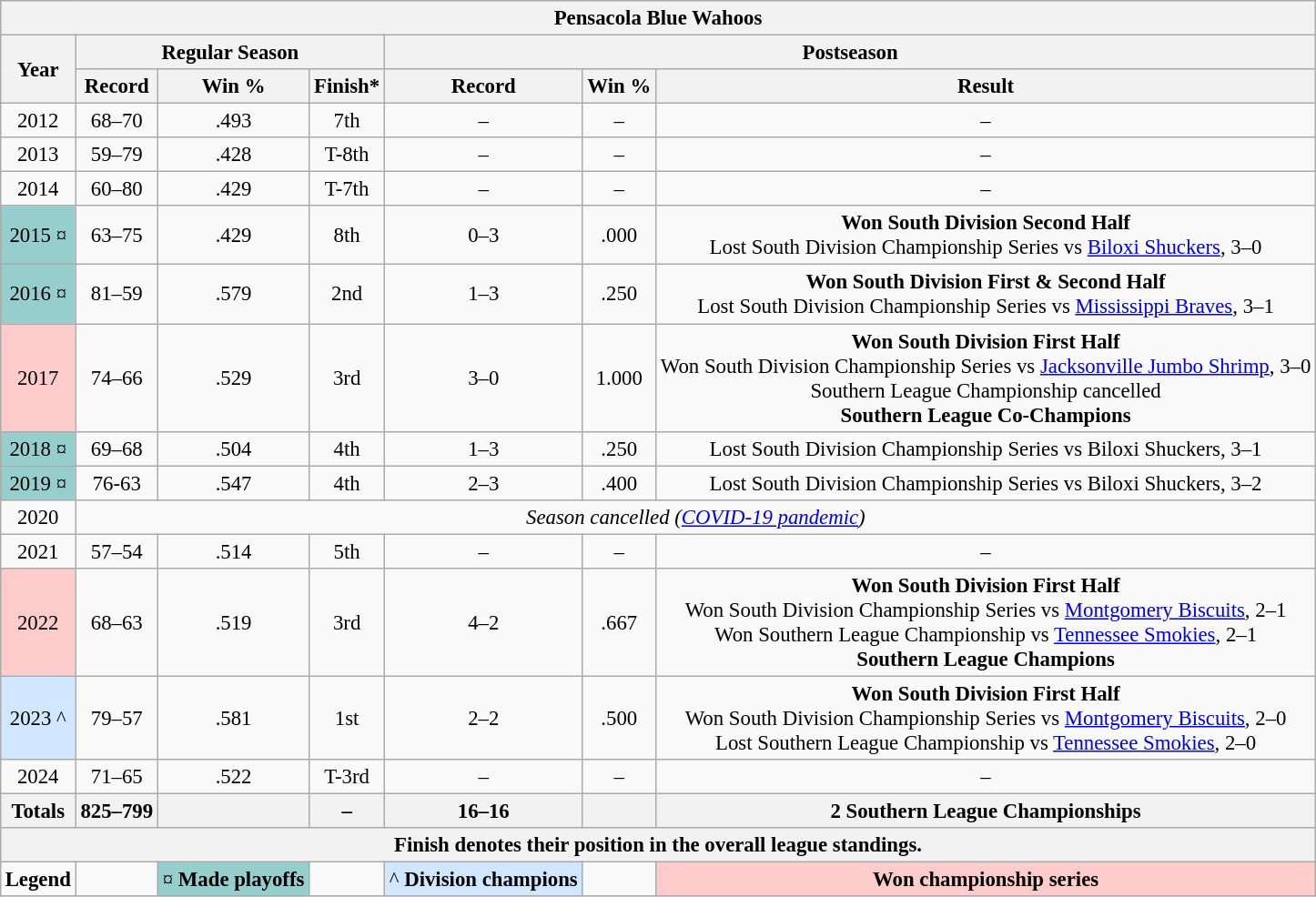<table class="wikitable" style="margin: 1em auto 1em auto; font-size: 95%; text-align:center;">
<tr>
<th colspan="9">Pensacola Blue Wahoos</th>
</tr>
<tr>
<th rowspan="2">Year</th>
<th colspan="3">Regular Season</th>
<th colspan="6">Postseason</th>
</tr>
<tr>
<th>Record</th>
<th>Win %</th>
<th>Finish*</th>
<th>Record</th>
<th>Win %</th>
<th>Result</th>
</tr>
<tr>
<td>2012</td>
<td>68–70</td>
<td>.493</td>
<td>7th</td>
<td>–</td>
<td>–</td>
<td>–</td>
</tr>
<tr>
<td>2013</td>
<td>59–79</td>
<td>.428</td>
<td>T-8th</td>
<td>–</td>
<td>–</td>
<td>–</td>
</tr>
<tr>
<td>2014</td>
<td>60–80</td>
<td>.429</td>
<td>T-7th</td>
<td>–</td>
<td>–</td>
<td>–</td>
</tr>
<tr>
<td bgcolor="#96CDCD">2015 ¤</td>
<td>63–75</td>
<td>.429</td>
<td>8th</td>
<td>0–3</td>
<td>.000</td>
<td><strong>Won South Division Second Half</strong><br>Lost South Division Championship Series vs <a href='#'>Biloxi Shuckers</a>, 3–0</td>
</tr>
<tr>
<td bgcolor="#96CDCD">2016 ¤</td>
<td>81–59</td>
<td>.579</td>
<td>2nd</td>
<td>1–3</td>
<td>.250</td>
<td><strong>Won South Division First & Second Half</strong><br>Lost South Division Championship Series vs <a href='#'>Mississippi Braves</a>, 3–1</td>
</tr>
<tr>
<td bgcolor="#ffcccc">2017 </td>
<td>74–66</td>
<td>.529</td>
<td>3rd</td>
<td>3–0</td>
<td>1.000</td>
<td><strong>Won South Division First Half</strong><br>Won South Division Championship Series vs <a href='#'>Jacksonville Jumbo Shrimp</a>, 3–0<br>Southern League Championship cancelled<br><strong>Southern League Co-Champions</strong></td>
</tr>
<tr>
<td bgcolor="#96CDCD">2018 ¤</td>
<td>69–68</td>
<td>.504</td>
<td>4th</td>
<td>1–3</td>
<td>.250</td>
<td>Lost South Division Championship Series vs Biloxi Shuckers, 3–1 <br></td>
</tr>
<tr>
<td bgcolor="#96CDCD">2019 ¤</td>
<td>76-63</td>
<td>.547</td>
<td>4th</td>
<td>2–3</td>
<td>.400</td>
<td>Lost South Division Championship Series vs Biloxi Shuckers, 3–2 <br></td>
</tr>
<tr>
<td>2020</td>
<td colspan="8"><em>Season cancelled (<a href='#'>COVID-19 pandemic</a>)</em></td>
</tr>
<tr>
<td>2021</td>
<td>57–54</td>
<td>.514</td>
<td>5th</td>
<td>–</td>
<td>–</td>
<td>–</td>
</tr>
<tr>
<td bgcolor="#ffcccc">2022 </td>
<td>68–63</td>
<td>.519</td>
<td>3rd</td>
<td>4–2</td>
<td>.667</td>
<td><strong>Won South Division First Half</strong><br>Won South Division Championship Series vs <a href='#'>Montgomery Biscuits</a>, 2–1<br>Won Southern League Championship vs <a href='#'>Tennessee Smokies</a>, 2–1<br><strong>Southern League Champions</strong></td>
</tr>
<tr>
<td bgcolor="#D0E7FF">2023 ^</td>
<td>79–57</td>
<td>.581</td>
<td>1st</td>
<td>2–2</td>
<td>.500</td>
<td><strong>Won South Division First Half</strong><br>Won South Division Championship Series vs <a href='#'>Montgomery Biscuits</a>, 2–0<br>Lost Southern League Championship vs <a href='#'>Tennessee Smokies</a>, 2–0</td>
</tr>
<tr>
<td>2024</td>
<td>71–65</td>
<td>.522</td>
<td>T-3rd</td>
<td>–</td>
<td>–</td>
<td>–</td>
</tr>
<tr>
<th>Totals</th>
<th>825–799</th>
<th></th>
<th>–</th>
<th>16–16</th>
<th></th>
<th><strong>2 Southern League Championships</strong></th>
</tr>
<tr>
<th colspan="9"> Finish denotes their position in the overall league standings.<br></th>
</tr>
<tr>
<td><strong>Legend</strong></td>
<td> </td>
<td bgcolor="#96CDCD">¤ <strong>Made playoffs</strong></td>
<td> </td>
<td bgcolor="#D0E7FF">^ <strong>Division champions</strong></td>
<td> </td>
<td bgcolor="#ffcccc"> <strong>Won championship series</strong></td>
</tr>
</table>
